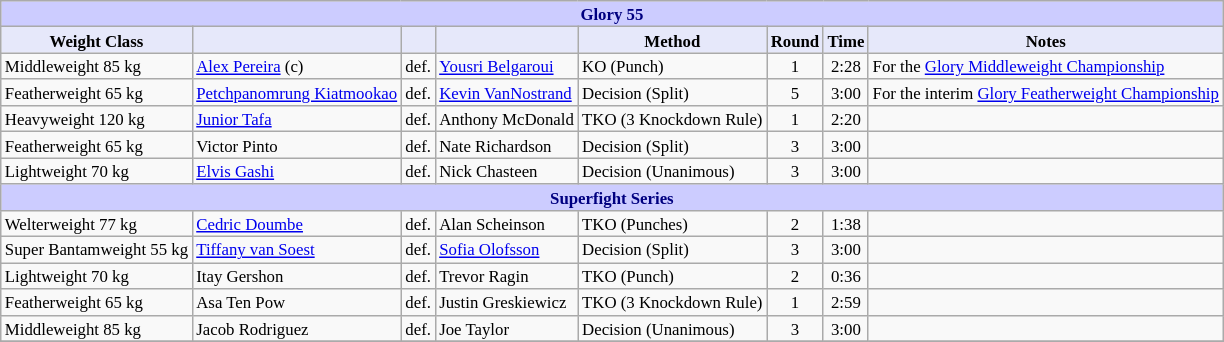<table class="wikitable" style="font-size: 70%;">
<tr>
<th colspan="8" style="background-color: #ccf; color: #000080; text-align: center;"><strong>Glory 55</strong></th>
</tr>
<tr>
<th colspan="1" style="background-color: #E6E8FA; color: #000000; text-align: center;">Weight Class</th>
<th colspan="1" style="background-color: #E6E8FA; color: #000000; text-align: center;"></th>
<th colspan="1" style="background-color: #E6E8FA; color: #000000; text-align: center;"></th>
<th colspan="1" style="background-color: #E6E8FA; color: #000000; text-align: center;"></th>
<th colspan="1" style="background-color: #E6E8FA; color: #000000; text-align: center;">Method</th>
<th colspan="1" style="background-color: #E6E8FA; color: #000000; text-align: center;">Round</th>
<th colspan="1" style="background-color: #E6E8FA; color: #000000; text-align: center;">Time</th>
<th colspan="1" style="background-color: #E6E8FA; color: #000000; text-align: center;">Notes</th>
</tr>
<tr>
<td>Middleweight 85 kg</td>
<td> <a href='#'>Alex Pereira</a> (c)</td>
<td align=center>def.</td>
<td> <a href='#'>Yousri Belgaroui</a></td>
<td>KO (Punch)</td>
<td align=center>1</td>
<td align=center>2:28</td>
<td>For the <a href='#'>Glory Middleweight Championship</a></td>
</tr>
<tr>
<td>Featherweight 65 kg</td>
<td> <a href='#'>Petchpanomrung Kiatmookao</a></td>
<td align=center>def.</td>
<td> <a href='#'>Kevin VanNostrand</a></td>
<td>Decision (Split)</td>
<td align=center>5</td>
<td align=center>3:00</td>
<td>For the interim <a href='#'>Glory Featherweight Championship</a></td>
</tr>
<tr>
<td>Heavyweight 120 kg</td>
<td> <a href='#'>Junior Tafa</a></td>
<td align=center>def.</td>
<td> Anthony McDonald</td>
<td>TKO (3 Knockdown Rule)</td>
<td align=center>1</td>
<td align=center>2:20</td>
<td></td>
</tr>
<tr>
<td>Featherweight 65 kg</td>
<td> Victor Pinto</td>
<td align=center>def.</td>
<td> Nate Richardson</td>
<td>Decision (Split)</td>
<td align=center>3</td>
<td align=center>3:00</td>
<td></td>
</tr>
<tr>
<td>Lightweight 70 kg</td>
<td> <a href='#'>Elvis Gashi</a></td>
<td align=center>def.</td>
<td> Nick Chasteen</td>
<td>Decision (Unanimous)</td>
<td align=center>3</td>
<td align=center>3:00</td>
<td></td>
</tr>
<tr>
<th colspan="8" style="background-color: #ccf; color: #000080; text-align: center;"><strong>Superfight Series</strong></th>
</tr>
<tr>
<td>Welterweight 77 kg</td>
<td> <a href='#'>Cedric Doumbe</a></td>
<td align=center>def.</td>
<td> Alan Scheinson</td>
<td>TKO (Punches)</td>
<td align=center>2</td>
<td align=center>1:38</td>
<td></td>
</tr>
<tr>
<td>Super Bantamweight 55 kg</td>
<td> <a href='#'>Tiffany van Soest</a></td>
<td align=center>def.</td>
<td> <a href='#'>Sofia Olofsson</a></td>
<td>Decision (Split)</td>
<td align=center>3</td>
<td align=center>3:00</td>
<td></td>
</tr>
<tr>
<td>Lightweight 70 kg</td>
<td> Itay Gershon</td>
<td align=center>def.</td>
<td> Trevor Ragin</td>
<td>TKO (Punch)</td>
<td align=center>2</td>
<td align=center>0:36</td>
<td></td>
</tr>
<tr>
<td>Featherweight 65 kg</td>
<td> Asa Ten Pow</td>
<td align=center>def.</td>
<td> Justin Greskiewicz</td>
<td>TKO (3 Knockdown Rule)</td>
<td align=center>1</td>
<td align=center>2:59</td>
<td></td>
</tr>
<tr>
<td>Middleweight 85 kg</td>
<td> Jacob Rodriguez</td>
<td align=center>def.</td>
<td> Joe Taylor</td>
<td>Decision (Unanimous)</td>
<td align=center>3</td>
<td align=center>3:00</td>
<td></td>
</tr>
<tr>
</tr>
</table>
